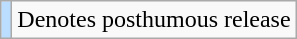<table class="wikitable">
<tr>
<td style="background:#bdf;"></td>
<td>Denotes posthumous release</td>
</tr>
</table>
